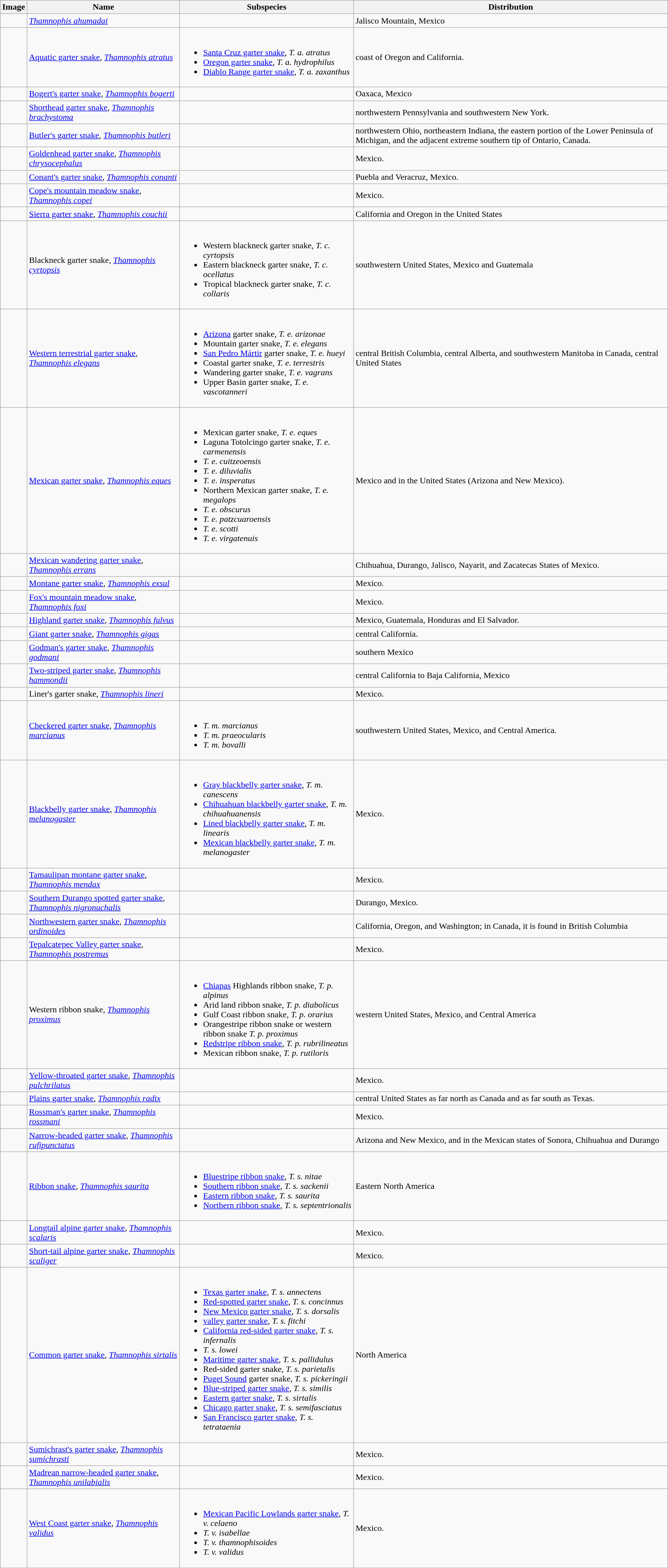<table class="wikitable sortable">
<tr>
<th>Image</th>
<th>Name</th>
<th>Subspecies</th>
<th>Distribution</th>
</tr>
<tr>
<td></td>
<td><em><a href='#'>Thamnophis ahumadai</a></em> </td>
<td></td>
<td>Jalisco Mountain, Mexico</td>
</tr>
<tr>
<td></td>
<td><a href='#'>Aquatic garter snake</a>, <em><a href='#'>Thamnophis atratus</a></em> </td>
<td><br><ul><li><a href='#'>Santa Cruz garter snake</a>, <em>T. a. atratus</em> </li><li><a href='#'>Oregon garter snake</a>, <em>T. a. hydrophilus</em> </li><li><a href='#'>Diablo Range garter snake</a>, <em>T. a. zaxanthus</em> </li></ul></td>
<td>coast of Oregon and California.</td>
</tr>
<tr>
<td></td>
<td><a href='#'>Bogert's garter snake</a>, <em><a href='#'>Thamnophis bogerti</a></em> </td>
<td></td>
<td>Oaxaca, Mexico</td>
</tr>
<tr>
<td></td>
<td><a href='#'>Shorthead garter snake</a>, <em><a href='#'>Thamnophis brachystoma</a></em> </td>
<td></td>
<td>northwestern Pennsylvania and southwestern New York.</td>
</tr>
<tr>
<td></td>
<td><a href='#'>Butler's garter snake</a>, <em><a href='#'>Thamnophis butleri</a></em> </td>
<td></td>
<td>northwestern Ohio, northeastern Indiana, the eastern portion of the Lower Peninsula of Michigan, and the adjacent extreme southern tip of Ontario, Canada.</td>
</tr>
<tr>
<td></td>
<td><a href='#'>Goldenhead garter snake</a>, <em><a href='#'>Thamnophis chrysocephalus</a> </em> </td>
<td></td>
<td>Mexico.</td>
</tr>
<tr>
<td></td>
<td><a href='#'>Conant's garter snake</a>, <em><a href='#'>Thamnophis conanti</a></em> </td>
<td></td>
<td>Puebla and Veracruz, Mexico.</td>
</tr>
<tr>
<td></td>
<td><a href='#'>Cope's mountain meadow snake</a>, <em><a href='#'>Thamnophis copei</a></em> </td>
<td></td>
<td>Mexico.</td>
</tr>
<tr>
<td></td>
<td><a href='#'>Sierra garter snake</a>, <em><a href='#'>Thamnophis couchii</a></em> </td>
<td></td>
<td>California and Oregon in the United States</td>
</tr>
<tr>
<td></td>
<td>Blackneck garter snake, <em><a href='#'>Thamnophis cyrtopsis</a></em> </td>
<td><br><ul><li>Western blackneck garter snake, <em>T. c. cyrtopsis</em> </li><li>Eastern blackneck garter snake, <em>T. c. ocellatus</em> </li><li>Tropical blackneck garter snake, <em>T. c. collaris</em> </li></ul></td>
<td>southwestern United States, Mexico and Guatemala</td>
</tr>
<tr>
<td></td>
<td><a href='#'>Western terrestrial garter snake</a>, <em><a href='#'>Thamnophis elegans</a></em> </td>
<td><br><ul><li><a href='#'>Arizona</a> garter snake, <em>T. e. arizonae</em> </li><li>Mountain garter snake, <em>T. e. elegans</em> </li><li><a href='#'>San Pedro Mártir</a> garter snake, <em>T. e. hueyi</em> </li><li>Coastal garter snake, <em>T. e. terrestris</em> </li><li>Wandering garter snake, <em>T. e. vagrans</em> </li><li>Upper Basin garter snake, <em>T. e. vascotanneri</em> </li></ul></td>
<td>central British Columbia, central Alberta, and southwestern Manitoba in Canada, central United States</td>
</tr>
<tr>
<td></td>
<td><a href='#'>Mexican garter snake</a>, <em><a href='#'>Thamnophis eques</a></em> </td>
<td><br><ul><li>Mexican garter snake, <em>T. e. eques</em> </li><li>Laguna Totolcingo garter snake, <em>T. e. carmenensis</em> </li><li><em>T. e. cuitzeoensis</em> </li><li><em>T. e. diluvialis</em> </li><li><em>T. e. insperatus</em> </li><li>Northern Mexican garter snake, <em>T. e. megalops</em> </li><li><em>T. e. obscurus</em> </li><li><em>T. e. patzcuaroensis</em> </li><li><em>T. e. scotti</em> </li><li><em>T. e. virgatenuis</em> </li></ul></td>
<td>Mexico and in the United States (Arizona and New Mexico).</td>
</tr>
<tr>
<td></td>
<td><a href='#'>Mexican wandering garter snake</a>, <em><a href='#'>Thamnophis errans</a></em> </td>
<td></td>
<td>Chihuahua, Durango, Jalisco, Nayarit, and Zacatecas States of Mexico.</td>
</tr>
<tr>
<td></td>
<td><a href='#'>Montane garter snake</a>, <em><a href='#'>Thamnophis exsul</a></em> </td>
<td></td>
<td>Mexico.</td>
</tr>
<tr>
<td></td>
<td><a href='#'>Fox's mountain meadow snake</a>, <em><a href='#'>Thamnophis foxi</a></em> </td>
<td></td>
<td>Mexico.</td>
</tr>
<tr>
<td></td>
<td><a href='#'>Highland garter snake</a>, <em><a href='#'>Thamnophis fulvus</a></em> </td>
<td></td>
<td>Mexico, Guatemala, Honduras and El Salvador.</td>
</tr>
<tr>
<td></td>
<td><a href='#'>Giant garter snake</a>, <em><a href='#'>Thamnophis gigas</a></em> </td>
<td></td>
<td>central California.</td>
</tr>
<tr>
<td></td>
<td><a href='#'>Godman's garter snake</a>, <em><a href='#'>Thamnophis godmani</a></em> </td>
<td></td>
<td>southern Mexico</td>
</tr>
<tr>
<td></td>
<td><a href='#'>Two-striped garter snake</a>, <em><a href='#'>Thamnophis hammondii</a></em> </td>
<td></td>
<td>central California to Baja California, Mexico</td>
</tr>
<tr>
<td></td>
<td>Liner's garter snake, <em><a href='#'>Thamnophis lineri</a></em> </td>
<td></td>
<td>Mexico.</td>
</tr>
<tr>
<td></td>
<td><a href='#'>Checkered garter snake</a>, <em><a href='#'>Thamnophis marcianus</a></em> </td>
<td><br><ul><li><em>T. m. marcianus</em> </li><li><em>T. m. praeocularis</em> </li><li><em>T. m. bovalli</em> </li></ul></td>
<td>southwestern United States, Mexico, and Central America.</td>
</tr>
<tr>
<td></td>
<td><a href='#'>Blackbelly garter snake</a>, <em><a href='#'>Thamnophis melanogaster</a></em> </td>
<td><br><ul><li><a href='#'>Gray blackbelly garter snake</a>, <em>T. m. canescens</em> </li><li><a href='#'>Chihuahuan blackbelly garter snake</a>, <em>T. m. chihuahuanensis</em> </li><li><a href='#'>Lined blackbelly garter snake</a>, <em>T. m. linearis</em> </li><li><a href='#'>Mexican blackbelly garter snake</a>, <em>T. m. melanogaster</em> </li></ul></td>
<td>Mexico.</td>
</tr>
<tr>
<td></td>
<td><a href='#'>Tamaulipan montane garter snake</a>, <em><a href='#'>Thamnophis mendax</a></em> </td>
<td></td>
<td>Mexico.</td>
</tr>
<tr>
<td></td>
<td><a href='#'>Southern Durango spotted garter snake</a>, <em><a href='#'>Thamnophis nigronuchalis</a></em> </td>
<td></td>
<td>Durango, Mexico.</td>
</tr>
<tr>
<td></td>
<td><a href='#'>Northwestern garter snake</a>, <em><a href='#'>Thamnophis ordinoides</a></em> </td>
<td></td>
<td>California, Oregon, and Washington; in Canada, it is found in British Columbia</td>
</tr>
<tr>
<td></td>
<td><a href='#'>Tepalcatepec Valley garter snake</a>, <em><a href='#'>Thamnophis postremus</a></em> </td>
<td></td>
<td>Mexico.</td>
</tr>
<tr>
<td></td>
<td>Western ribbon snake, <em><a href='#'>Thamnophis proximus</a></em> </td>
<td><br><ul><li><a href='#'>Chiapas</a> Highlands ribbon snake, <em>T. p. alpinus</em> </li><li>Arid land ribbon snake, <em>T. p. diabolicus</em> </li><li>Gulf Coast ribbon snake, <em>T. p. orarius</em> </li><li>Orangestripe ribbon snake or western ribbon snake <em>T. p. proximus</em> </li><li><a href='#'>Redstripe ribbon snake</a>, <em>T. p. rubrilineatus</em> </li><li>Mexican ribbon snake, <em>T. p. rutiloris</em> </li></ul></td>
<td>western United States, Mexico, and Central America</td>
</tr>
<tr>
<td></td>
<td><a href='#'>Yellow-throated garter snake</a>, <em><a href='#'>Thamnophis pulchrilatus</a></em> </td>
<td></td>
<td>Mexico.</td>
</tr>
<tr>
<td></td>
<td><a href='#'>Plains garter snake</a>, <em><a href='#'>Thamnophis radix</a></em> </td>
<td></td>
<td>central United States as far north as Canada and as far south as Texas.</td>
</tr>
<tr>
<td></td>
<td><a href='#'>Rossman's garter snake</a>, <em><a href='#'>Thamnophis rossmani</a></em> </td>
<td></td>
<td>Mexico.</td>
</tr>
<tr>
<td></td>
<td><a href='#'>Narrow-headed garter snake</a>, <em><a href='#'>Thamnophis rufipunctatus</a></em> </td>
<td></td>
<td>Arizona and New Mexico, and in the Mexican states of Sonora, Chihuahua and Durango</td>
</tr>
<tr>
<td></td>
<td><a href='#'>Ribbon snake</a>, <em><a href='#'>Thamnophis saurita</a></em> </td>
<td><br><ul><li><a href='#'>Bluestripe ribbon snake</a>, <em>T. s. nitae</em> </li><li><a href='#'>Southern ribbon snake</a>, <em>T. s. sackenii</em> </li><li><a href='#'>Eastern ribbon snake</a>, <em>T. s. saurita</em> </li><li><a href='#'>Northern ribbon snake</a>, <em>T. s. septentrionalis</em> </li></ul></td>
<td>Eastern North America</td>
</tr>
<tr>
<td></td>
<td><a href='#'>Longtail alpine garter snake</a>, <em><a href='#'>Thamnophis scalaris</a></em> </td>
<td></td>
<td>Mexico.</td>
</tr>
<tr>
<td></td>
<td><a href='#'>Short-tail alpine garter snake</a>, <em><a href='#'>Thamnophis scaliger</a></em> </td>
<td></td>
<td>Mexico.</td>
</tr>
<tr>
<td></td>
<td><a href='#'>Common garter snake</a>, <em><a href='#'>Thamnophis sirtalis</a></em> </td>
<td><br><ul><li><a href='#'>Texas garter snake</a>, <em>T. s. annectens</em> </li><li><a href='#'>Red-spotted garter snake</a>, <em>T. s. concinnus</em> </li><li><a href='#'>New Mexico garter snake</a>, <em>T. s. dorsalis</em> </li><li><a href='#'>valley garter snake</a>, <em>T. s. fitchi</em> </li><li><a href='#'>California red-sided garter snake</a>, <em>T. s. infernalis</em> </li><li><em>T. s. lowei</em> </li><li><a href='#'>Maritime garter snake</a>, <em>T. s. pallidulus</em> </li><li>Red-sided garter snake, <em>T. s. parietalis</em> </li><li><a href='#'>Puget Sound</a> garter snake, <em>T. s. pickeringii</em> </li><li><a href='#'>Blue-striped garter snake</a>, <em>T. s. similis</em> </li><li><a href='#'>Eastern garter snake</a>, <em>T. s. sirtalis</em> </li><li><a href='#'>Chicago garter snake</a>, <em>T. s. semifasciatus</em> </li><li><a href='#'>San Francisco garter snake</a>, <em>T. s. tetrataenia</em> </li></ul></td>
<td>North America</td>
</tr>
<tr>
<td></td>
<td><a href='#'>Sumichrast's garter snake</a>, <em><a href='#'>Thamnophis sumichrasti</a></em> </td>
<td></td>
<td>Mexico.</td>
</tr>
<tr>
<td></td>
<td><a href='#'>Madrean narrow-headed garter snake</a>, <em><a href='#'>Thamnophis unilabialis</a></em> </td>
<td></td>
<td>Mexico.</td>
</tr>
<tr>
<td></td>
<td><a href='#'>West Coast garter snake</a>, <em><a href='#'>Thamnophis validus</a></em> </td>
<td><br><ul><li><a href='#'>Mexican Pacific Lowlands garter snake</a>, <em>T. v. celaeno</em> </li><li><em>T. v. isabellae</em> </li><li><em>T. v. thamnophisoides</em> </li><li><em>T. v. validus</em> </li></ul></td>
<td>Mexico.</td>
</tr>
<tr>
</tr>
</table>
